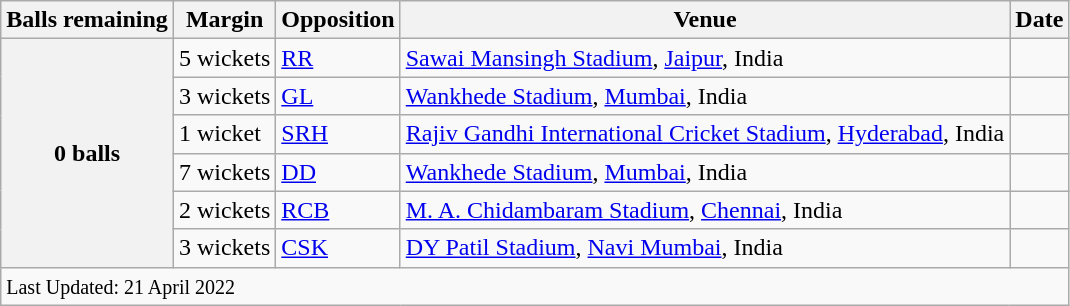<table class="wikitable">
<tr>
<th>Balls remaining</th>
<th>Margin</th>
<th>Opposition</th>
<th>Venue</th>
<th>Date</th>
</tr>
<tr>
<th rowspan=6>0 balls</th>
<td>5 wickets</td>
<td><a href='#'>RR</a></td>
<td><a href='#'>Sawai Mansingh Stadium</a>, <a href='#'>Jaipur</a>, India</td>
<td></td>
</tr>
<tr>
<td>3 wickets</td>
<td><a href='#'>GL</a></td>
<td><a href='#'>Wankhede Stadium</a>, <a href='#'>Mumbai</a>, India</td>
<td></td>
</tr>
<tr>
<td>1 wicket</td>
<td><a href='#'>SRH</a></td>
<td><a href='#'>Rajiv Gandhi International Cricket Stadium</a>, <a href='#'>Hyderabad</a>, India</td>
<td></td>
</tr>
<tr>
<td>7 wickets</td>
<td><a href='#'>DD</a></td>
<td><a href='#'>Wankhede Stadium</a>, <a href='#'>Mumbai</a>, India</td>
<td></td>
</tr>
<tr>
<td>2 wickets</td>
<td><a href='#'>RCB</a></td>
<td><a href='#'>M. A. Chidambaram Stadium</a>, <a href='#'>Chennai</a>, India</td>
<td></td>
</tr>
<tr>
<td>3 wickets</td>
<td><a href='#'>CSK</a></td>
<td><a href='#'>DY Patil Stadium</a>, <a href='#'>Navi Mumbai</a>, India</td>
<td></td>
</tr>
<tr class=sortbottom>
<td colspan=5><small>Last Updated: 21 April 2022</small></td>
</tr>
</table>
